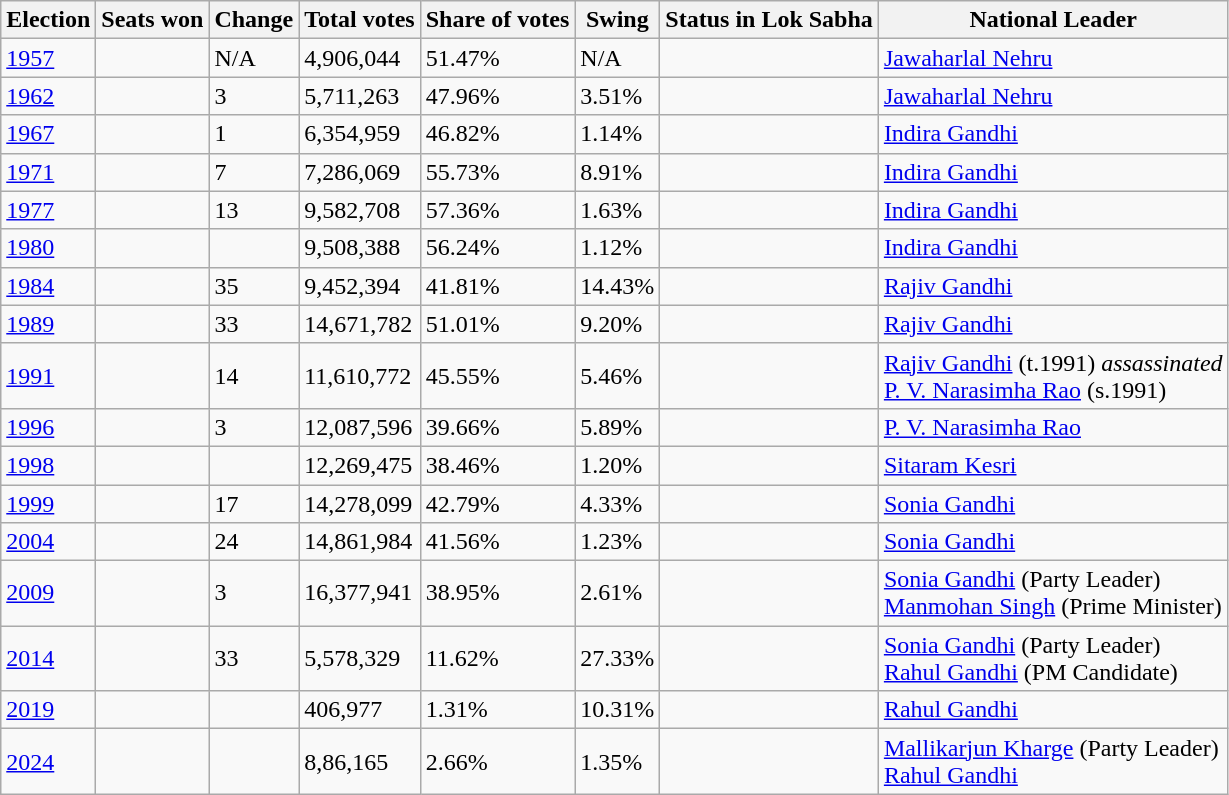<table class="wikitable sortable mw-collapsible">
<tr>
<th align=center>Election</th>
<th>Seats won</th>
<th>Change</th>
<th>Total votes</th>
<th>Share of votes</th>
<th>Swing</th>
<th align=center>Status in Lok Sabha</th>
<th>National Leader</th>
</tr>
<tr>
<td><a href='#'>1957</a></td>
<td></td>
<td>N/A</td>
<td>4,906,044</td>
<td>51.47%</td>
<td>N/A</td>
<td></td>
<td><a href='#'>Jawaharlal Nehru</a></td>
</tr>
<tr>
<td><a href='#'>1962</a></td>
<td></td>
<td>3</td>
<td>5,711,263</td>
<td>47.96%</td>
<td>3.51%</td>
<td></td>
<td><a href='#'>Jawaharlal Nehru</a></td>
</tr>
<tr>
<td><a href='#'>1967</a></td>
<td></td>
<td>1</td>
<td>6,354,959</td>
<td>46.82%</td>
<td>1.14%</td>
<td></td>
<td><a href='#'>Indira Gandhi</a></td>
</tr>
<tr>
<td><a href='#'>1971</a></td>
<td></td>
<td>7</td>
<td>7,286,069</td>
<td>55.73%</td>
<td>8.91%</td>
<td></td>
<td><a href='#'>Indira Gandhi</a></td>
</tr>
<tr>
<td><a href='#'>1977</a></td>
<td></td>
<td>13</td>
<td>9,582,708</td>
<td>57.36%</td>
<td>1.63%</td>
<td></td>
<td><a href='#'>Indira Gandhi</a></td>
</tr>
<tr>
<td><a href='#'>1980</a></td>
<td></td>
<td></td>
<td>9,508,388</td>
<td>56.24%</td>
<td>1.12%</td>
<td></td>
<td><a href='#'>Indira Gandhi</a></td>
</tr>
<tr>
<td><a href='#'>1984</a></td>
<td></td>
<td>35</td>
<td>9,452,394</td>
<td>41.81%</td>
<td>14.43%</td>
<td></td>
<td><a href='#'>Rajiv Gandhi</a></td>
</tr>
<tr>
<td><a href='#'>1989</a></td>
<td></td>
<td>33</td>
<td>14,671,782</td>
<td>51.01%</td>
<td>9.20%</td>
<td></td>
<td><a href='#'>Rajiv Gandhi</a></td>
</tr>
<tr>
<td><a href='#'>1991</a></td>
<td></td>
<td>14</td>
<td>11,610,772</td>
<td>45.55%</td>
<td>5.46%</td>
<td></td>
<td><a href='#'>Rajiv Gandhi</a> (t.1991) <em>assassinated</em> <br> <a href='#'>P. V. Narasimha Rao</a> (s.1991) <br></td>
</tr>
<tr>
<td><a href='#'>1996</a></td>
<td></td>
<td>3</td>
<td>12,087,596</td>
<td>39.66%</td>
<td>5.89%</td>
<td></td>
<td><a href='#'>P. V. Narasimha Rao</a></td>
</tr>
<tr>
<td><a href='#'>1998</a></td>
<td></td>
<td></td>
<td>12,269,475</td>
<td>38.46%</td>
<td>1.20%</td>
<td></td>
<td><a href='#'>Sitaram Kesri</a></td>
</tr>
<tr>
<td><a href='#'>1999</a></td>
<td></td>
<td>17</td>
<td>14,278,099</td>
<td>42.79%</td>
<td>4.33%</td>
<td></td>
<td><a href='#'>Sonia Gandhi</a></td>
</tr>
<tr>
<td><a href='#'>2004</a></td>
<td></td>
<td>24</td>
<td>14,861,984</td>
<td>41.56%</td>
<td>1.23%</td>
<td></td>
<td><a href='#'>Sonia Gandhi</a></td>
</tr>
<tr>
<td><a href='#'>2009</a></td>
<td></td>
<td>3</td>
<td>16,377,941</td>
<td>38.95%</td>
<td>2.61%</td>
<td></td>
<td><a href='#'>Sonia Gandhi</a> (Party Leader) <br> <a href='#'>Manmohan Singh</a> (Prime Minister) <br></td>
</tr>
<tr>
<td><a href='#'>2014</a></td>
<td></td>
<td>33</td>
<td>5,578,329</td>
<td>11.62%</td>
<td>27.33%</td>
<td></td>
<td><a href='#'>Sonia Gandhi</a> (Party Leader) <br> <a href='#'>Rahul Gandhi</a> (PM Candidate) <br></td>
</tr>
<tr>
<td><a href='#'>2019</a></td>
<td></td>
<td></td>
<td>406,977</td>
<td>1.31%</td>
<td>10.31%</td>
<td></td>
<td><a href='#'>Rahul Gandhi</a></td>
</tr>
<tr>
<td><a href='#'>2024</a></td>
<td></td>
<td></td>
<td>8,86,165</td>
<td>2.66%</td>
<td>1.35%</td>
<td></td>
<td><a href='#'>Mallikarjun Kharge</a> (Party Leader) <br> <a href='#'>Rahul Gandhi</a> <br></td>
</tr>
</table>
